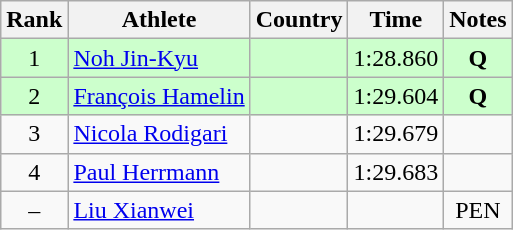<table class="wikitable sortable" style="text-align:center">
<tr>
<th>Rank</th>
<th>Athlete</th>
<th>Country</th>
<th>Time</th>
<th>Notes</th>
</tr>
<tr bgcolor="#ccffcc">
<td>1</td>
<td align=left><a href='#'>Noh Jin-Kyu</a></td>
<td align=left></td>
<td>1:28.860</td>
<td><strong>Q</strong></td>
</tr>
<tr bgcolor="#ccffcc">
<td>2</td>
<td align=left><a href='#'>François Hamelin</a></td>
<td align=left></td>
<td>1:29.604</td>
<td><strong>Q</strong></td>
</tr>
<tr>
<td>3</td>
<td align=left><a href='#'>Nicola Rodigari</a></td>
<td align=left></td>
<td>1:29.679</td>
<td></td>
</tr>
<tr>
<td>4</td>
<td align=left><a href='#'>Paul Herrmann</a></td>
<td align=left></td>
<td>1:29.683</td>
<td></td>
</tr>
<tr>
<td>–</td>
<td align=left><a href='#'>Liu Xianwei</a></td>
<td align=left></td>
<td></td>
<td>PEN</td>
</tr>
</table>
